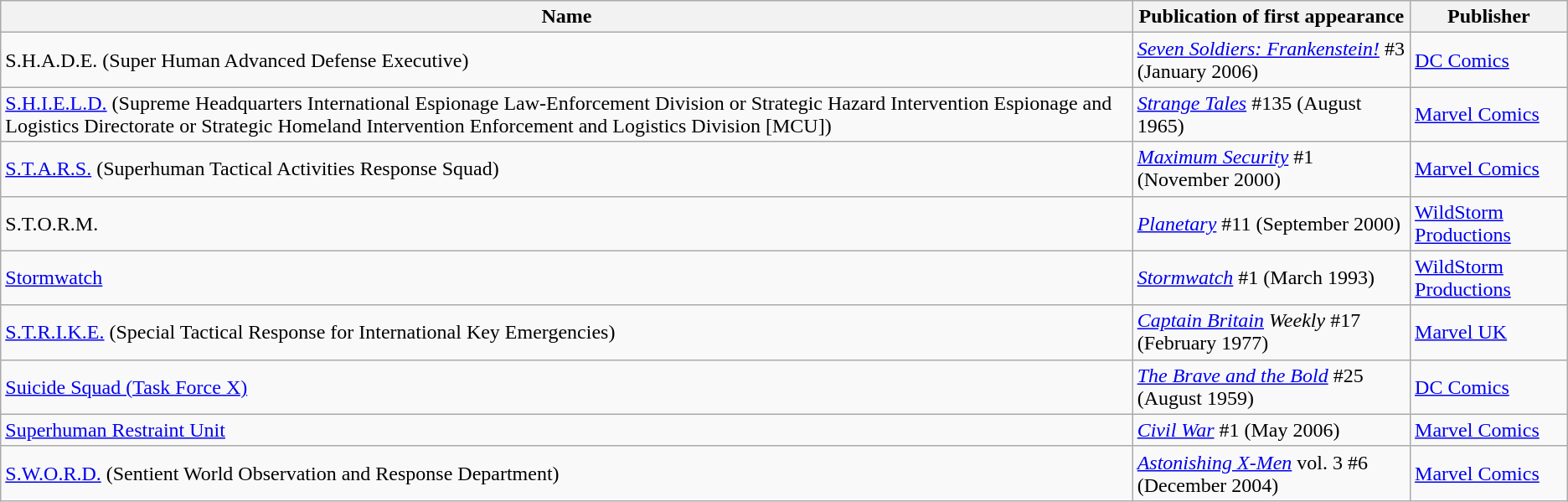<table class="wikitable">
<tr>
<th>Name</th>
<th>Publication of first appearance</th>
<th>Publisher</th>
</tr>
<tr>
<td>S.H.A.D.E. (Super Human Advanced Defense Executive)</td>
<td><em><a href='#'>Seven Soldiers: Frankenstein!</a></em> #3 (January 2006)</td>
<td><a href='#'>DC Comics</a></td>
</tr>
<tr>
<td><a href='#'>S.H.I.E.L.D.</a> (Supreme Headquarters International Espionage Law-Enforcement Division or Strategic Hazard Intervention Espionage and Logistics Directorate or Strategic Homeland Intervention Enforcement and Logistics Division [MCU])</td>
<td><em><a href='#'>Strange Tales</a></em> #135 (August 1965)</td>
<td><a href='#'>Marvel Comics</a></td>
</tr>
<tr>
<td><a href='#'>S.T.A.R.S.</a> (Superhuman Tactical Activities Response Squad)</td>
<td><em><a href='#'>Maximum Security</a></em> #1 (November 2000)</td>
<td><a href='#'>Marvel Comics</a></td>
</tr>
<tr>
<td>S.T.O.R.M.</td>
<td><em><a href='#'>Planetary</a></em> #11 (September 2000)</td>
<td><a href='#'>WildStorm Productions</a></td>
</tr>
<tr>
<td><a href='#'>Stormwatch</a></td>
<td><em><a href='#'>Stormwatch</a></em> #1 (March 1993)</td>
<td><a href='#'>WildStorm Productions</a></td>
</tr>
<tr>
<td><a href='#'>S.T.R.I.K.E.</a> (Special Tactical Response for International Key Emergencies)</td>
<td><em><a href='#'>Captain Britain</a> Weekly</em> #17 (February 1977)</td>
<td><a href='#'>Marvel UK</a></td>
</tr>
<tr>
<td><a href='#'>Suicide Squad (Task Force X)</a></td>
<td><em><a href='#'>The Brave and the Bold</a></em> #25 (August 1959)</td>
<td><a href='#'>DC Comics</a></td>
</tr>
<tr>
<td><a href='#'>Superhuman Restraint Unit</a></td>
<td><em><a href='#'>Civil War</a></em> #1 (May 2006)</td>
<td><a href='#'>Marvel Comics</a></td>
</tr>
<tr>
<td><a href='#'>S.W.O.R.D.</a> (Sentient World Observation and Response Department)</td>
<td><em><a href='#'>Astonishing X-Men</a></em> vol. 3 #6 (December 2004)</td>
<td><a href='#'>Marvel Comics</a></td>
</tr>
</table>
